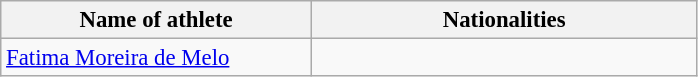<table class="wikitable" style="font-size:95%;">
<tr>
<th width=200>Name of athlete</th>
<th width=250>Nationalities</th>
</tr>
<tr valign=top>
<td><a href='#'>Fatima Moreira de Melo</a></td>
<td><br> </td>
</tr>
</table>
